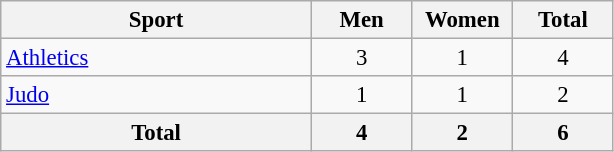<table class="wikitable" style="text-align:center; font-size: 95%">
<tr>
<th width=200>Sport</th>
<th width=60>Men</th>
<th width=60>Women</th>
<th width=60>Total</th>
</tr>
<tr>
<td align=left><a href='#'>Athletics</a></td>
<td>3</td>
<td>1</td>
<td>4</td>
</tr>
<tr>
<td align=left><a href='#'>Judo</a></td>
<td>1</td>
<td>1</td>
<td>2</td>
</tr>
<tr>
<th align=left>Total</th>
<th>4</th>
<th>2</th>
<th>6</th>
</tr>
</table>
